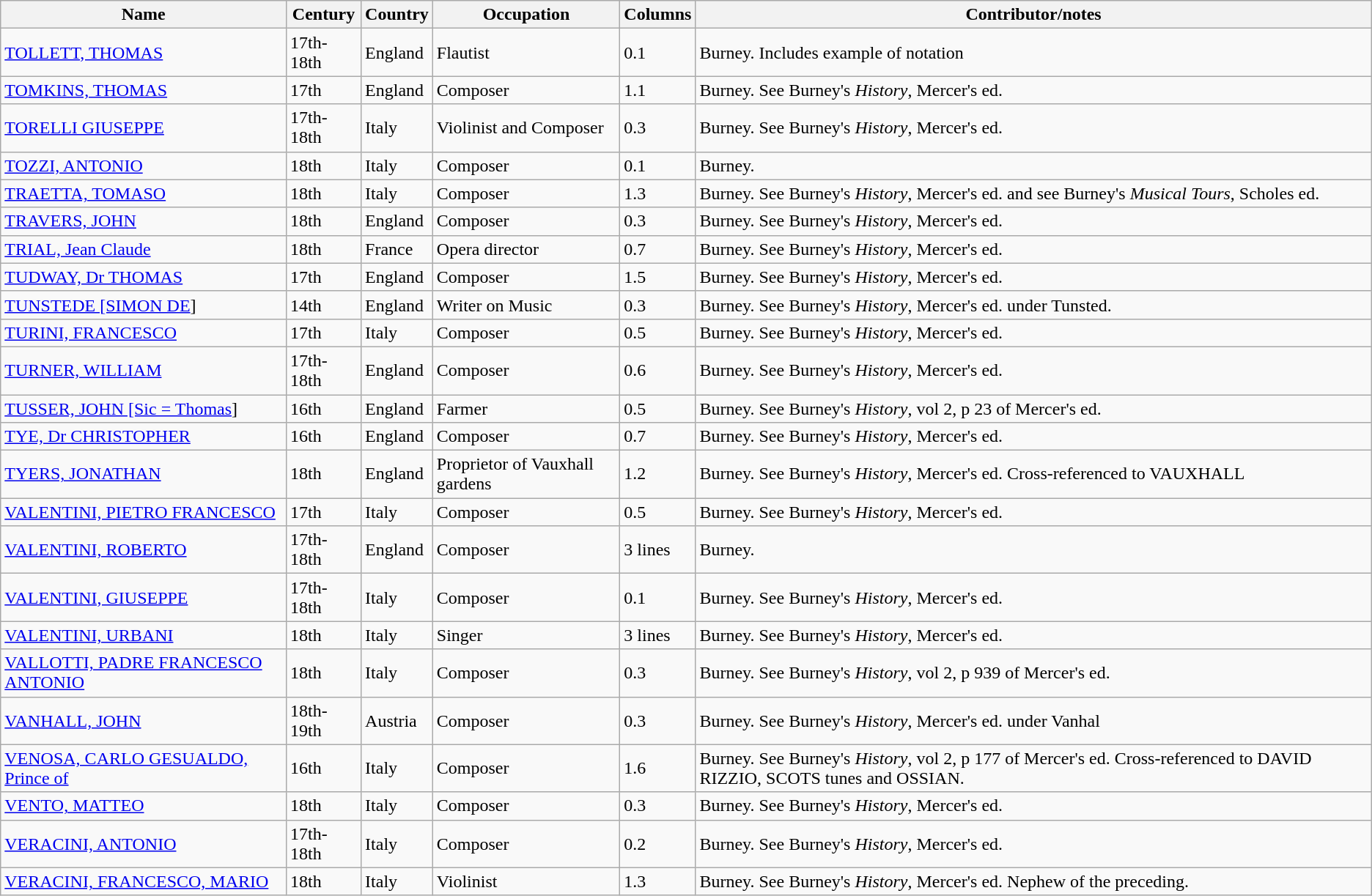<table class="wikitable">
<tr>
<th>Name</th>
<th>Century</th>
<th>Country</th>
<th>Occupation</th>
<th>Columns</th>
<th>Contributor/notes</th>
</tr>
<tr>
<td><a href='#'>TOLLETT, THOMAS</a></td>
<td>17th-18th</td>
<td>England</td>
<td>Flautist</td>
<td>0.1</td>
<td>Burney. Includes example of notation</td>
</tr>
<tr>
<td><a href='#'>TOMKINS, THOMAS</a></td>
<td>17th</td>
<td>England</td>
<td>Composer</td>
<td>1.1</td>
<td>Burney. See Burney's <em>History</em>, Mercer's ed.</td>
</tr>
<tr>
<td><a href='#'>TORELLI GIUSEPPE</a></td>
<td>17th-18th</td>
<td>Italy</td>
<td>Violinist and Composer</td>
<td>0.3</td>
<td>Burney. See Burney's <em>History</em>, Mercer's ed.</td>
</tr>
<tr>
<td><a href='#'>TOZZI, ANTONIO</a></td>
<td>18th</td>
<td>Italy</td>
<td>Composer</td>
<td>0.1</td>
<td>Burney.</td>
</tr>
<tr>
<td><a href='#'>TRAETTA, TOMASO</a></td>
<td>18th</td>
<td>Italy</td>
<td>Composer</td>
<td>1.3</td>
<td>Burney. See Burney's <em>History</em>, Mercer's ed. and see Burney's <em>Musical Tours</em>, Scholes ed.</td>
</tr>
<tr>
<td><a href='#'>TRAVERS, JOHN</a></td>
<td>18th</td>
<td>England</td>
<td>Composer</td>
<td>0.3</td>
<td>Burney. See Burney's <em>History</em>, Mercer's ed.</td>
</tr>
<tr>
<td><a href='#'>TRIAL, Jean Claude</a></td>
<td>18th</td>
<td>France</td>
<td>Opera director</td>
<td>0.7</td>
<td>Burney. See Burney's <em>History</em>, Mercer's ed.</td>
</tr>
<tr>
<td><a href='#'>TUDWAY, Dr THOMAS</a></td>
<td>17th</td>
<td>England</td>
<td>Composer</td>
<td>1.5</td>
<td>Burney. See Burney's <em>History</em>, Mercer's ed.</td>
</tr>
<tr>
<td><a href='#'>TUNSTEDE [SIMON DE</a>]</td>
<td>14th</td>
<td>England</td>
<td>Writer on Music</td>
<td>0.3</td>
<td>Burney. See Burney's <em>History</em>, Mercer's ed. under Tunsted.</td>
</tr>
<tr>
<td><a href='#'>TURINI, FRANCESCO</a></td>
<td>17th</td>
<td>Italy</td>
<td>Composer</td>
<td>0.5</td>
<td>Burney. See Burney's <em>History</em>, Mercer's ed.</td>
</tr>
<tr>
<td><a href='#'>TURNER, WILLIAM</a></td>
<td>17th-18th</td>
<td>England</td>
<td>Composer</td>
<td>0.6</td>
<td>Burney. See Burney's <em>History</em>, Mercer's ed.</td>
</tr>
<tr>
<td><a href='#'>TUSSER, JOHN [Sic = Thomas</a>]</td>
<td>16th</td>
<td>England</td>
<td>Farmer</td>
<td>0.5</td>
<td>Burney. See Burney's <em>History</em>, vol 2, p 23 of Mercer's ed.</td>
</tr>
<tr>
<td><a href='#'>TYE, Dr CHRISTOPHER</a></td>
<td>16th</td>
<td>England</td>
<td>Composer</td>
<td>0.7</td>
<td>Burney. See Burney's <em>History</em>, Mercer's ed.</td>
</tr>
<tr>
<td><a href='#'>TYERS, JONATHAN</a></td>
<td>18th</td>
<td>England</td>
<td>Proprietor of Vauxhall gardens</td>
<td>1.2</td>
<td>Burney. See Burney's <em>History</em>, Mercer's ed. Cross-referenced to VAUXHALL</td>
</tr>
<tr>
<td><a href='#'>VALENTINI, PIETRO FRANCESCO</a></td>
<td>17th</td>
<td>Italy</td>
<td>Composer</td>
<td>0.5</td>
<td>Burney. See Burney's <em>History</em>, Mercer's ed.</td>
</tr>
<tr>
<td><a href='#'>VALENTINI, ROBERTO</a></td>
<td>17th-18th</td>
<td>England</td>
<td>Composer</td>
<td>3 lines</td>
<td>Burney.</td>
</tr>
<tr>
<td><a href='#'>VALENTINI, GIUSEPPE</a></td>
<td>17th-18th</td>
<td>Italy</td>
<td>Composer</td>
<td>0.1</td>
<td>Burney. See Burney's <em>History</em>, Mercer's ed.</td>
</tr>
<tr>
<td><a href='#'>VALENTINI, URBANI</a></td>
<td>18th</td>
<td>Italy</td>
<td>Singer</td>
<td>3 lines</td>
<td>Burney. See Burney's <em>History</em>, Mercer's ed.</td>
</tr>
<tr>
<td><a href='#'>VALLOTTI, PADRE FRANCESCO ANTONIO</a></td>
<td>18th</td>
<td>Italy</td>
<td>Composer</td>
<td>0.3</td>
<td>Burney. See Burney's <em>History</em>, vol 2, p 939 of Mercer's ed.</td>
</tr>
<tr>
<td><a href='#'>VANHALL, JOHN</a></td>
<td>18th-19th</td>
<td>Austria</td>
<td>Composer</td>
<td>0.3</td>
<td>Burney. See Burney's <em>History</em>, Mercer's ed. under Vanhal</td>
</tr>
<tr>
<td><a href='#'>VENOSA, CARLO GESUALDO, Prince of</a></td>
<td>16th</td>
<td>Italy</td>
<td>Composer</td>
<td>1.6</td>
<td>Burney. See Burney's <em>History</em>, vol 2, p 177 of Mercer's ed. Cross-referenced to DAVID RIZZIO, SCOTS tunes and OSSIAN.</td>
</tr>
<tr>
<td><a href='#'>VENTO, MATTEO</a></td>
<td>18th</td>
<td>Italy</td>
<td>Composer</td>
<td>0.3</td>
<td>Burney. See Burney's <em>History</em>, Mercer's ed.</td>
</tr>
<tr>
<td><a href='#'>VERACINI, ANTONIO</a></td>
<td>17th-18th</td>
<td>Italy</td>
<td>Composer</td>
<td>0.2</td>
<td>Burney. See Burney's <em>History</em>, Mercer's ed.</td>
</tr>
<tr>
<td><a href='#'>VERACINI, FRANCESCO, MARIO</a></td>
<td>18th</td>
<td>Italy</td>
<td>Violinist</td>
<td>1.3</td>
<td>Burney. See Burney's <em>History</em>, Mercer's ed. Nephew of the preceding.</td>
</tr>
</table>
